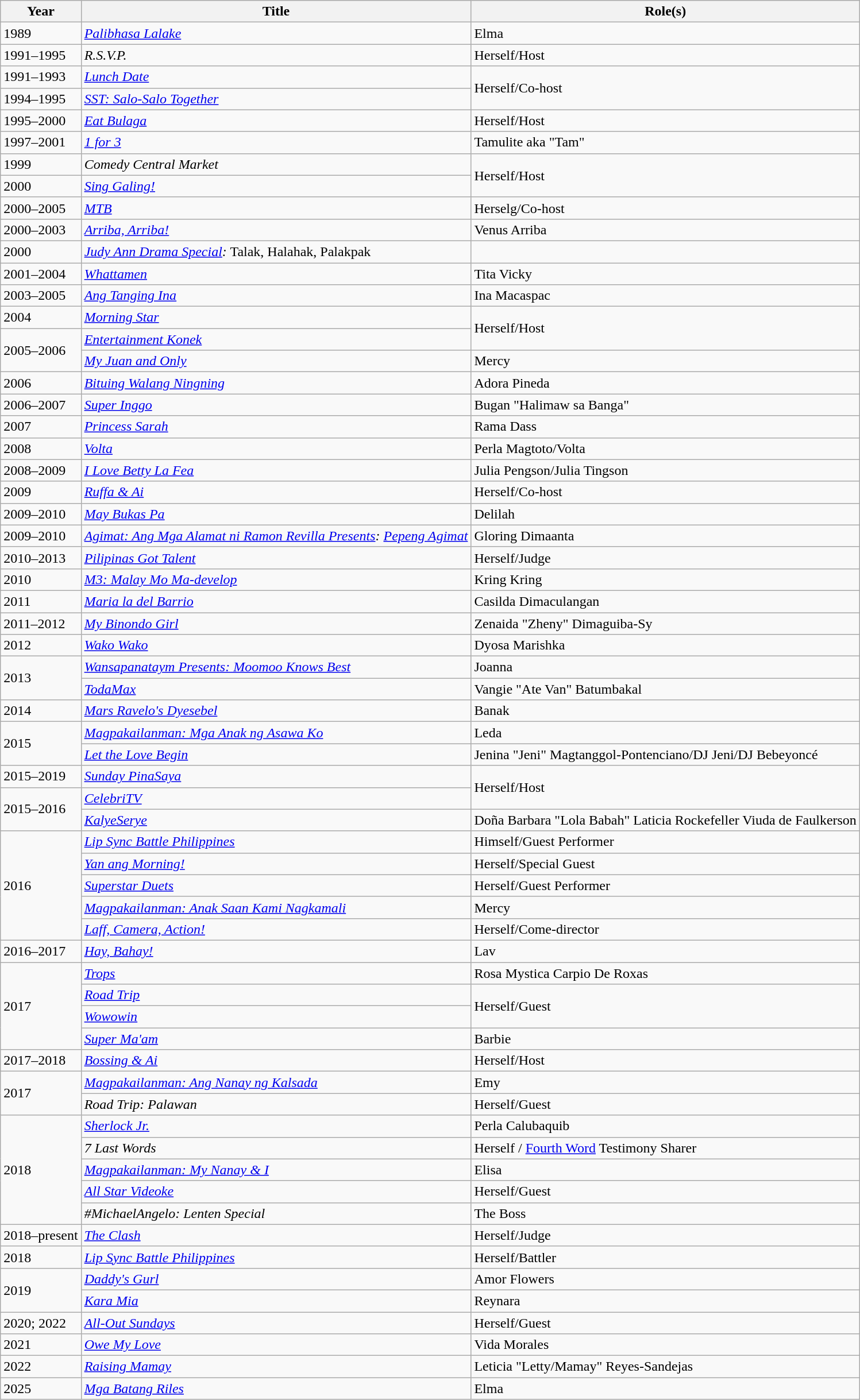<table class="wikitable sortable">
<tr>
<th>Year</th>
<th>Title</th>
<th>Role(s)</th>
</tr>
<tr>
<td>1989</td>
<td><em><a href='#'>Palibhasa Lalake</a></em></td>
<td>Elma</td>
</tr>
<tr>
<td>1991–1995</td>
<td><em>R.S.V.P.</em></td>
<td>Herself/Host</td>
</tr>
<tr>
<td>1991–1993</td>
<td><em><a href='#'>Lunch Date</a></em></td>
<td rowspan="2">Herself/Co-host</td>
</tr>
<tr>
<td>1994–1995</td>
<td><em><a href='#'>SST: Salo-Salo Together</a></em></td>
</tr>
<tr>
<td>1995–2000</td>
<td><em><a href='#'>Eat Bulaga</a></em></td>
<td>Herself/Host</td>
</tr>
<tr>
<td>1997–2001</td>
<td><em><a href='#'>1 for 3</a></em></td>
<td>Tamulite aka "Tam"</td>
</tr>
<tr>
<td>1999</td>
<td><em>Comedy Central Market</em></td>
<td rowspan="2">Herself/Host</td>
</tr>
<tr>
<td>2000</td>
<td><em><a href='#'>Sing Galing!</a></em></td>
</tr>
<tr>
<td>2000–2005</td>
<td><em><a href='#'>MTB</a></em></td>
<td>Herselg/Co-host</td>
</tr>
<tr>
<td>2000–2003</td>
<td><em><a href='#'>Arriba, Arriba!</a></em></td>
<td>Venus Arriba</td>
</tr>
<tr>
<td>2000</td>
<td><em><a href='#'>Judy Ann Drama Special</a>:</em> Talak, Halahak, Palakpak</td>
<td></td>
</tr>
<tr>
<td>2001–2004</td>
<td><em><a href='#'>Whattamen</a></em></td>
<td>Tita Vicky</td>
</tr>
<tr>
<td>2003–2005</td>
<td><em><a href='#'>Ang Tanging Ina</a></em></td>
<td>Ina Macaspac</td>
</tr>
<tr>
<td>2004</td>
<td><em><a href='#'>Morning Star</a></em></td>
<td rowspan="2">Herself/Host</td>
</tr>
<tr>
<td rowspan="2">2005–2006</td>
<td><em><a href='#'>Entertainment Konek</a></em></td>
</tr>
<tr>
<td><em><a href='#'>My Juan and Only</a></em></td>
<td>Mercy</td>
</tr>
<tr>
<td>2006</td>
<td><em><a href='#'>Bituing Walang Ningning</a></em></td>
<td>Adora Pineda</td>
</tr>
<tr>
<td>2006–2007</td>
<td><em><a href='#'>Super Inggo</a></em></td>
<td>Bugan "Halimaw sa Banga"</td>
</tr>
<tr>
<td>2007</td>
<td><em><a href='#'>Princess Sarah</a></em></td>
<td>Rama Dass</td>
</tr>
<tr>
<td>2008</td>
<td><em><a href='#'>Volta</a></em></td>
<td>Perla Magtoto/Volta</td>
</tr>
<tr>
<td>2008–2009</td>
<td><em><a href='#'>I Love Betty La Fea</a></em></td>
<td>Julia Pengson/Julia Tingson</td>
</tr>
<tr>
<td>2009</td>
<td><em><a href='#'>Ruffa & Ai</a></em></td>
<td>Herself/Co-host</td>
</tr>
<tr>
<td>2009–2010</td>
<td><em><a href='#'>May Bukas Pa</a></em></td>
<td>Delilah</td>
</tr>
<tr>
<td>2009–2010</td>
<td><em><a href='#'>Agimat: Ang Mga Alamat ni Ramon Revilla Presents</a>: <a href='#'>Pepeng Agimat</a></em></td>
<td>Gloring Dimaanta</td>
</tr>
<tr>
<td>2010–2013</td>
<td><em><a href='#'>Pilipinas Got Talent</a></em></td>
<td>Herself/Judge</td>
</tr>
<tr>
<td>2010</td>
<td><em><a href='#'>M3: Malay Mo Ma-develop</a></em></td>
<td>Kring Kring</td>
</tr>
<tr>
<td>2011</td>
<td><em><a href='#'>Maria la del Barrio</a></em></td>
<td>Casilda Dimaculangan</td>
</tr>
<tr>
<td>2011–2012</td>
<td><em><a href='#'>My Binondo Girl</a></em></td>
<td>Zenaida "Zheny" Dimaguiba-Sy</td>
</tr>
<tr>
<td>2012</td>
<td><em><a href='#'>Wako Wako</a></em></td>
<td>Dyosa Marishka</td>
</tr>
<tr>
<td rowspan="2">2013</td>
<td><em><a href='#'>Wansapanataym Presents: Moomoo Knows Best</a></em></td>
<td>Joanna</td>
</tr>
<tr>
<td><em><a href='#'>TodaMax</a></em></td>
<td>Vangie "Ate Van" Batumbakal</td>
</tr>
<tr>
<td>2014</td>
<td><em><a href='#'>Mars Ravelo's Dyesebel</a></em></td>
<td>Banak</td>
</tr>
<tr>
<td rowspan=2>2015</td>
<td><em><a href='#'>Magpakailanman: Mga Anak ng Asawa Ko</a></em></td>
<td>Leda</td>
</tr>
<tr>
<td><em><a href='#'>Let the Love Begin</a></em></td>
<td>Jenina "Jeni" Magtanggol-Pontenciano/DJ Jeni/DJ Bebeyoncé</td>
</tr>
<tr>
<td>2015–2019</td>
<td><em><a href='#'>Sunday PinaSaya</a></em></td>
<td rowspan="2">Herself/Host</td>
</tr>
<tr>
<td rowspan="2">2015–2016</td>
<td><em><a href='#'>CelebriTV</a></em></td>
</tr>
<tr>
<td><em><a href='#'>KalyeSerye</a></em></td>
<td>Doña Barbara "Lola Babah" Laticia Rockefeller Viuda de Faulkerson</td>
</tr>
<tr>
<td rowspan=5>2016</td>
<td><em><a href='#'>Lip Sync Battle Philippines</a></em></td>
<td>Himself/Guest Performer</td>
</tr>
<tr>
<td><em><a href='#'>Yan ang Morning!</a></em></td>
<td>Herself/Special Guest</td>
</tr>
<tr>
<td><em><a href='#'>Superstar Duets</a></em></td>
<td>Herself/Guest Performer</td>
</tr>
<tr>
<td><em><a href='#'>Magpakailanman: Anak Saan Kami Nagkamali</a></em></td>
<td>Mercy</td>
</tr>
<tr>
<td><em><a href='#'>Laff, Camera, Action!</a></em></td>
<td>Herself/Come-director</td>
</tr>
<tr>
<td>2016–2017</td>
<td><em><a href='#'>Hay, Bahay!</a></em></td>
<td>Lav</td>
</tr>
<tr>
<td rowspan="4">2017</td>
<td><em><a href='#'>Trops</a></em></td>
<td>Rosa Mystica Carpio De Roxas</td>
</tr>
<tr>
<td><a href='#'><em>Road Trip</em></a></td>
<td rowspan="2">Herself/Guest</td>
</tr>
<tr>
<td><em><a href='#'>Wowowin</a></em></td>
</tr>
<tr>
<td><em><a href='#'>Super Ma'am</a></em></td>
<td>Barbie</td>
</tr>
<tr>
<td>2017–2018</td>
<td><em><a href='#'>Bossing & Ai</a></em></td>
<td>Herself/Host</td>
</tr>
<tr>
<td rowspan="2">2017</td>
<td><em><a href='#'>Magpakailanman: Ang Nanay ng Kalsada</a></em></td>
<td>Emy</td>
</tr>
<tr>
<td><em>Road Trip: Palawan</em></td>
<td>Herself/Guest</td>
</tr>
<tr>
<td rowspan="5">2018</td>
<td><em><a href='#'>Sherlock Jr.</a></em></td>
<td>Perla Calubaquib</td>
</tr>
<tr>
<td><em>7 Last Words</em></td>
<td>Herself / <a href='#'>Fourth Word</a> Testimony Sharer</td>
</tr>
<tr>
<td><em><a href='#'>Magpakailanman: My Nanay & I</a></em></td>
<td>Elisa</td>
</tr>
<tr>
<td><em><a href='#'>All Star Videoke</a></em></td>
<td>Herself/Guest</td>
</tr>
<tr>
<td><em>#MichaelAngelo: Lenten Special</em></td>
<td>The Boss</td>
</tr>
<tr>
<td>2018–present</td>
<td><em><a href='#'>The Clash</a></em></td>
<td>Herself/Judge</td>
</tr>
<tr>
<td>2018</td>
<td><em><a href='#'>Lip Sync Battle Philippines</a></em></td>
<td>Herself/Battler</td>
</tr>
<tr>
<td rowspan="2">2019</td>
<td><em><a href='#'>Daddy's Gurl</a></em></td>
<td>Amor Flowers</td>
</tr>
<tr>
<td><em><a href='#'>Kara Mia</a></em></td>
<td>Reynara</td>
</tr>
<tr>
<td>2020; 2022</td>
<td><em><a href='#'>All-Out Sundays</a></em></td>
<td>Herself/Guest</td>
</tr>
<tr>
<td>2021</td>
<td><em><a href='#'>Owe My Love</a></em></td>
<td>Vida Morales</td>
</tr>
<tr>
<td>2022</td>
<td><em><a href='#'>Raising Mamay</a></em></td>
<td>Leticia "Letty/Mamay" Reyes-Sandejas</td>
</tr>
<tr>
<td>2025</td>
<td><a href='#'><em>Mga Batang Riles</em></a></td>
<td>Elma</td>
</tr>
</table>
